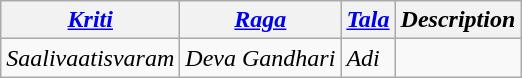<table class="wikitable">
<tr>
<th><em><a href='#'>Kriti</a></em></th>
<th><em><a href='#'>Raga</a></em></th>
<th><em><a href='#'>Tala</a></em></th>
<th><em>Description</em></th>
</tr>
<tr>
<td><em>Saalivaatisvaram</em></td>
<td><em>Deva Gandhari</em></td>
<td><em>Adi</em></td>
<td></td>
</tr>
</table>
